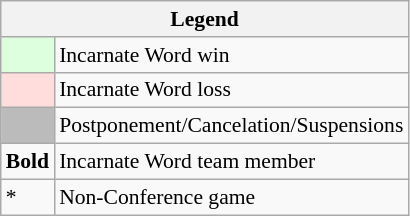<table class="wikitable" style="font-size:90%">
<tr>
<th colspan="2">Legend</th>
</tr>
<tr>
<td bgcolor="#ddffdd"> </td>
<td>Incarnate Word win</td>
</tr>
<tr>
<td bgcolor="#ffdddd"> </td>
<td>Incarnate Word loss</td>
</tr>
<tr>
<td bgcolor="#bbbbbb"> </td>
<td>Postponement/Cancelation/Suspensions</td>
</tr>
<tr>
<td><strong>Bold</strong></td>
<td>Incarnate Word team member</td>
</tr>
<tr>
<td>*</td>
<td>Non-Conference game</td>
</tr>
</table>
